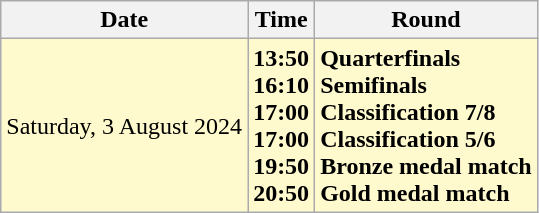<table class="wikitable">
<tr>
<th>Date</th>
<th>Time</th>
<th>Round</th>
</tr>
<tr style=background:lemonchiffon>
<td>Saturday, 3 August 2024</td>
<td><strong>13:50</strong><br><strong>16:10</strong><br><strong>17:00</strong><br><strong>17:00</strong><br><strong>19:50</strong><br><strong>20:50</strong></td>
<td><strong>Quarterfinals</strong><br><strong>Semifinals</strong><br><strong>Classification 7/8</strong><br><strong>Classification 5/6</strong><br><strong>Bronze medal match</strong><br><strong>Gold medal match</strong></td>
</tr>
</table>
